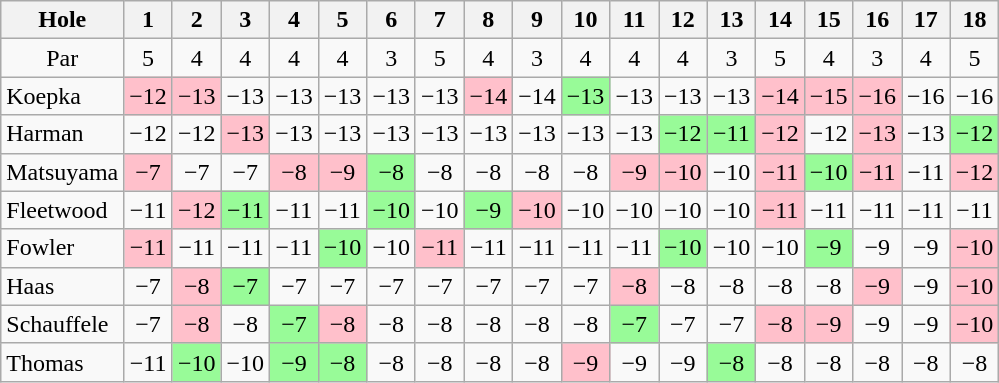<table class="wikitable" style="text-align:center">
<tr>
<th>Hole</th>
<th>1</th>
<th>2</th>
<th>3</th>
<th>4</th>
<th>5</th>
<th>6</th>
<th>7</th>
<th>8</th>
<th>9</th>
<th>10</th>
<th>11</th>
<th>12</th>
<th>13</th>
<th>14</th>
<th>15</th>
<th>16</th>
<th>17</th>
<th>18</th>
</tr>
<tr>
<td>Par</td>
<td>5</td>
<td>4</td>
<td>4</td>
<td>4</td>
<td>4</td>
<td>3</td>
<td>5</td>
<td>4</td>
<td>3</td>
<td>4</td>
<td>4</td>
<td>4</td>
<td>3</td>
<td>5</td>
<td>4</td>
<td>3</td>
<td>4</td>
<td>5</td>
</tr>
<tr>
<td align=left> Koepka</td>
<td style="background: Pink;">−12</td>
<td style="background: Pink;">−13</td>
<td>−13</td>
<td>−13</td>
<td>−13</td>
<td>−13</td>
<td>−13</td>
<td style="background: Pink;">−14</td>
<td>−14</td>
<td style="background: PaleGreen;">−13</td>
<td>−13</td>
<td>−13</td>
<td>−13</td>
<td style="background: Pink;">−14</td>
<td style="background: Pink;">−15</td>
<td style="background: Pink;">−16</td>
<td>−16</td>
<td>−16</td>
</tr>
<tr>
<td align=left> Harman</td>
<td>−12</td>
<td>−12</td>
<td style="background: Pink;">−13</td>
<td>−13</td>
<td>−13</td>
<td>−13</td>
<td>−13</td>
<td>−13</td>
<td>−13</td>
<td>−13</td>
<td>−13</td>
<td style="background: PaleGreen;">−12</td>
<td style="background: PaleGreen;">−11</td>
<td style="background: Pink;">−12</td>
<td>−12</td>
<td style="background: Pink;">−13</td>
<td>−13</td>
<td style="background: PaleGreen;">−12</td>
</tr>
<tr>
<td align=left> Matsuyama</td>
<td style="background: Pink;">−7</td>
<td>−7</td>
<td>−7</td>
<td style="background: Pink;">−8</td>
<td style="background: Pink;">−9</td>
<td style="background: PaleGreen;">−8</td>
<td>−8</td>
<td>−8</td>
<td>−8</td>
<td>−8</td>
<td style="background: Pink;">−9</td>
<td style="background: Pink;">−10</td>
<td>−10</td>
<td style="background: Pink;">−11</td>
<td style="background: PaleGreen;">−10</td>
<td style="background: Pink;">−11</td>
<td>−11</td>
<td style="background: Pink;">−12</td>
</tr>
<tr>
<td align=left> Fleetwood</td>
<td>−11</td>
<td style="background: Pink;">−12</td>
<td style="background: PaleGreen;">−11</td>
<td>−11</td>
<td>−11</td>
<td style="background: PaleGreen;">−10</td>
<td>−10</td>
<td style="background: PaleGreen;">−9</td>
<td style="background: Pink;">−10</td>
<td>−10</td>
<td>−10</td>
<td>−10</td>
<td>−10</td>
<td style="background: Pink;">−11</td>
<td>−11</td>
<td>−11</td>
<td>−11</td>
<td>−11</td>
</tr>
<tr>
<td align=left> Fowler</td>
<td style="background: Pink;">−11</td>
<td>−11</td>
<td>−11</td>
<td>−11</td>
<td style="background: PaleGreen;">−10</td>
<td>−10</td>
<td style="background: Pink;">−11</td>
<td>−11</td>
<td>−11</td>
<td>−11</td>
<td>−11</td>
<td style="background: PaleGreen;">−10</td>
<td>−10</td>
<td>−10</td>
<td style="background: PaleGreen;">−9</td>
<td>−9</td>
<td>−9</td>
<td style="background: Pink;">−10</td>
</tr>
<tr>
<td align=left> Haas</td>
<td>−7</td>
<td style="background: Pink;">−8</td>
<td style="background: PaleGreen;">−7</td>
<td>−7</td>
<td>−7</td>
<td>−7</td>
<td>−7</td>
<td>−7</td>
<td>−7</td>
<td>−7</td>
<td style="background: Pink;">−8</td>
<td>−8</td>
<td>−8</td>
<td>−8</td>
<td>−8</td>
<td style="background: Pink;">−9</td>
<td>−9</td>
<td style="background: Pink;">−10</td>
</tr>
<tr>
<td align=left> Schauffele</td>
<td>−7</td>
<td style="background: Pink;">−8</td>
<td>−8</td>
<td style="background: PaleGreen;">−7</td>
<td style="background: Pink;">−8</td>
<td>−8</td>
<td>−8</td>
<td>−8</td>
<td>−8</td>
<td>−8</td>
<td style="background: PaleGreen;">−7</td>
<td>−7</td>
<td>−7</td>
<td style="background: Pink;">−8</td>
<td style="background: Pink;">−9</td>
<td>−9</td>
<td>−9</td>
<td style="background: Pink;">−10</td>
</tr>
<tr>
<td align=left> Thomas</td>
<td>−11</td>
<td style="background: PaleGreen;">−10</td>
<td>−10</td>
<td style="background: PaleGreen;">−9</td>
<td style="background: PaleGreen;">−8</td>
<td>−8</td>
<td>−8</td>
<td>−8</td>
<td>−8</td>
<td style="background: Pink;">−9</td>
<td>−9</td>
<td>−9</td>
<td style="background: PaleGreen;">−8</td>
<td>−8</td>
<td>−8</td>
<td>−8</td>
<td>−8</td>
<td>−8</td>
</tr>
</table>
